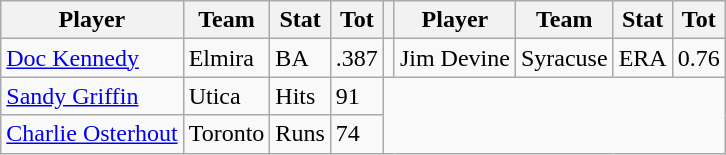<table class="wikitable">
<tr>
<th>Player</th>
<th>Team</th>
<th>Stat</th>
<th>Tot</th>
<th></th>
<th>Player</th>
<th>Team</th>
<th>Stat</th>
<th>Tot</th>
</tr>
<tr>
<td><a href='#'>Doc Kennedy</a></td>
<td>Elmira</td>
<td>BA</td>
<td>.387</td>
<td></td>
<td>Jim Devine</td>
<td>Syracuse</td>
<td>ERA</td>
<td>0.76</td>
</tr>
<tr>
<td><a href='#'>Sandy Griffin</a></td>
<td>Utica</td>
<td>Hits</td>
<td>91</td>
</tr>
<tr>
<td><a href='#'>Charlie Osterhout</a></td>
<td>Toronto</td>
<td>Runs</td>
<td>74</td>
</tr>
</table>
